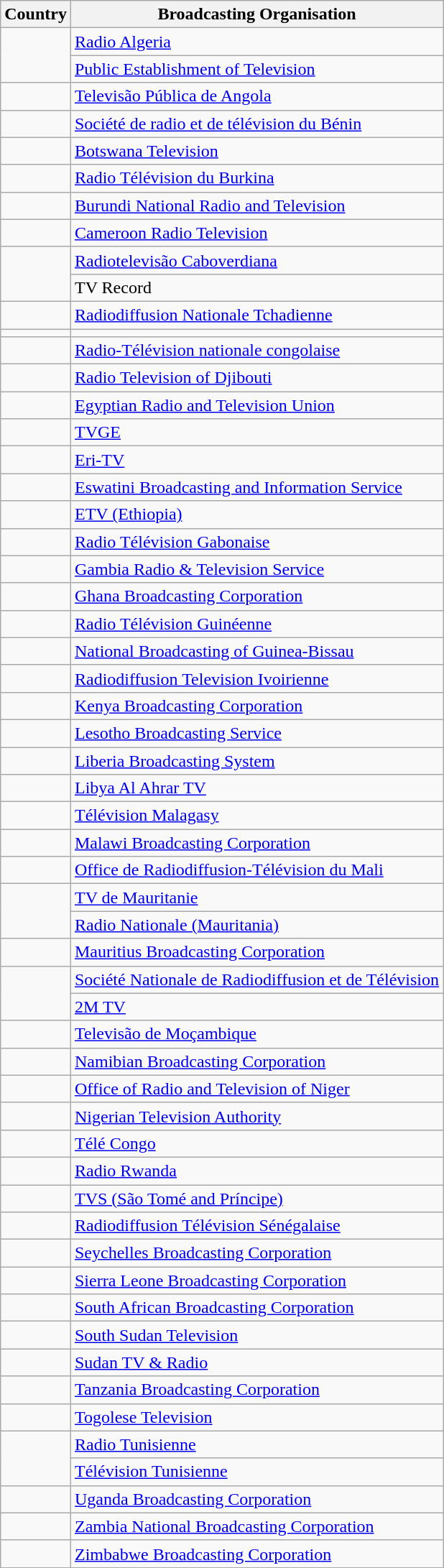<table class="wikitable">
<tr>
<th>Country</th>
<th>Broadcasting Organisation </th>
</tr>
<tr>
<td rowspan=2></td>
<td><a href='#'>Radio Algeria</a></td>
</tr>
<tr>
<td><a href='#'>Public Establishment of Television</a></td>
</tr>
<tr>
<td></td>
<td><a href='#'>Televisão Pública de Angola</a></td>
</tr>
<tr>
<td></td>
<td><a href='#'>Société de radio et de télévision du Bénin</a></td>
</tr>
<tr>
<td></td>
<td><a href='#'>Botswana Television</a></td>
</tr>
<tr>
<td></td>
<td><a href='#'>Radio Télévision du Burkina</a></td>
</tr>
<tr>
<td></td>
<td><a href='#'>Burundi National Radio and Television</a></td>
</tr>
<tr>
<td></td>
<td><a href='#'>Cameroon Radio Television</a></td>
</tr>
<tr>
<td rowspan=2></td>
<td><a href='#'>Radiotelevisão Caboverdiana</a></td>
</tr>
<tr>
<td>TV Record</td>
</tr>
<tr>
<td></td>
<td><a href='#'>Radiodiffusion Nationale Tchadienne</a></td>
</tr>
<tr>
<td></td>
<td></td>
</tr>
<tr>
<td></td>
<td><a href='#'>Radio-Télévision nationale congolaise</a></td>
</tr>
<tr>
<td></td>
<td><a href='#'>Radio Television of Djibouti</a></td>
</tr>
<tr>
<td></td>
<td><a href='#'>Egyptian Radio and Television Union</a></td>
</tr>
<tr>
<td></td>
<td><a href='#'>TVGE</a></td>
</tr>
<tr>
<td></td>
<td><a href='#'>Eri-TV</a></td>
</tr>
<tr>
<td></td>
<td><a href='#'>Eswatini Broadcasting and Information Service</a></td>
</tr>
<tr>
<td></td>
<td><a href='#'>ETV (Ethiopia)</a></td>
</tr>
<tr>
<td></td>
<td><a href='#'>Radio Télévision Gabonaise</a></td>
</tr>
<tr>
<td></td>
<td><a href='#'>Gambia Radio & Television Service</a></td>
</tr>
<tr>
<td></td>
<td><a href='#'>Ghana Broadcasting Corporation</a></td>
</tr>
<tr>
<td></td>
<td><a href='#'>Radio Télévision Guinéenne</a></td>
</tr>
<tr>
<td></td>
<td><a href='#'>National Broadcasting of Guinea-Bissau</a></td>
</tr>
<tr>
<td></td>
<td><a href='#'>Radiodiffusion Television Ivoirienne</a></td>
</tr>
<tr>
<td></td>
<td><a href='#'>Kenya Broadcasting Corporation</a></td>
</tr>
<tr>
<td></td>
<td><a href='#'>Lesotho Broadcasting Service</a></td>
</tr>
<tr>
<td></td>
<td><a href='#'>Liberia Broadcasting System</a></td>
</tr>
<tr>
<td></td>
<td><a href='#'>Libya Al Ahrar TV</a></td>
</tr>
<tr>
<td></td>
<td><a href='#'>Télévision Malagasy</a></td>
</tr>
<tr>
<td></td>
<td><a href='#'>Malawi Broadcasting Corporation</a></td>
</tr>
<tr>
<td></td>
<td><a href='#'>Office de Radiodiffusion-Télévision du Mali</a></td>
</tr>
<tr>
<td rowspan=2></td>
<td><a href='#'>TV de Mauritanie</a></td>
</tr>
<tr>
<td><a href='#'>Radio Nationale (Mauritania)</a></td>
</tr>
<tr>
<td></td>
<td><a href='#'>Mauritius Broadcasting Corporation</a></td>
</tr>
<tr>
<td rowspan=2></td>
<td><a href='#'>Société Nationale de Radiodiffusion et de Télévision</a></td>
</tr>
<tr>
<td><a href='#'>2M TV</a></td>
</tr>
<tr>
<td></td>
<td><a href='#'>Televisão de Moçambique</a></td>
</tr>
<tr>
<td></td>
<td><a href='#'>Namibian Broadcasting Corporation</a></td>
</tr>
<tr>
<td></td>
<td><a href='#'>Office of Radio and Television of Niger</a></td>
</tr>
<tr>
<td></td>
<td><a href='#'>Nigerian Television Authority</a></td>
</tr>
<tr>
<td></td>
<td><a href='#'>Télé Congo</a></td>
</tr>
<tr>
<td></td>
<td><a href='#'>Radio Rwanda</a></td>
</tr>
<tr>
<td></td>
<td><a href='#'>TVS (São Tomé and Príncipe)</a></td>
</tr>
<tr>
<td></td>
<td><a href='#'>Radiodiffusion Télévision Sénégalaise</a></td>
</tr>
<tr>
<td></td>
<td><a href='#'>Seychelles Broadcasting Corporation</a></td>
</tr>
<tr>
<td></td>
<td><a href='#'>Sierra Leone Broadcasting Corporation</a></td>
</tr>
<tr>
<td></td>
<td><a href='#'>South African Broadcasting Corporation</a></td>
</tr>
<tr>
<td></td>
<td><a href='#'>South Sudan Television</a></td>
</tr>
<tr>
<td></td>
<td><a href='#'>Sudan TV & Radio</a></td>
</tr>
<tr>
<td></td>
<td><a href='#'>Tanzania Broadcasting Corporation</a></td>
</tr>
<tr>
<td></td>
<td><a href='#'>Togolese Television</a></td>
</tr>
<tr>
<td rowspan="2"></td>
<td><a href='#'>Radio Tunisienne</a></td>
</tr>
<tr>
<td><a href='#'>Télévision Tunisienne</a></td>
</tr>
<tr>
<td></td>
<td><a href='#'>Uganda Broadcasting Corporation</a></td>
</tr>
<tr>
<td></td>
<td><a href='#'>Zambia National Broadcasting Corporation</a></td>
</tr>
<tr>
<td></td>
<td><a href='#'>Zimbabwe Broadcasting Corporation</a></td>
</tr>
</table>
